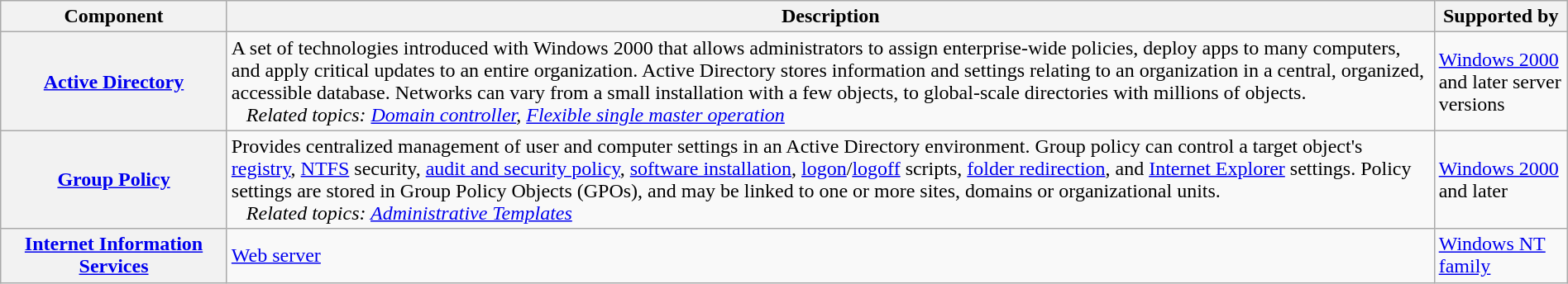<table class="wikitable" width=100%>
<tr>
<th width="175" scope="col">Component</th>
<th scope="col">Description</th>
<th width=100>Supported by</th>
</tr>
<tr>
<th scope="row"><a href='#'>Active Directory</a></th>
<td>A set of technologies introduced with Windows 2000 that allows administrators to assign enterprise-wide policies, deploy apps to many computers, and apply critical updates to an entire organization. Active Directory stores information and settings relating to an organization in a central, organized, accessible database. Networks can vary from a small installation with a few objects, to global-scale directories with millions of objects.<br>   <em>Related topics: <a href='#'>Domain controller</a>, <a href='#'>Flexible single master operation</a></em></td>
<td><a href='#'>Windows 2000</a> and later server versions</td>
</tr>
<tr>
<th scope="row"><a href='#'>Group Policy</a></th>
<td>Provides centralized management of user and computer settings in an Active Directory environment. Group policy can control a target object's <a href='#'>registry</a>, <a href='#'>NTFS</a> security, <a href='#'>audit and security policy</a>, <a href='#'>software installation</a>, <a href='#'>logon</a>/<a href='#'>logoff</a> scripts, <a href='#'>folder redirection</a>, and <a href='#'>Internet Explorer</a> settings. Policy settings are stored in Group Policy Objects (GPOs), and may be linked to one or more sites, domains or organizational units.<br>   <em>Related topics: <a href='#'>Administrative Templates</a></em></td>
<td><a href='#'>Windows 2000</a> and later</td>
</tr>
<tr>
<th scope="row"><a href='#'>Internet Information Services</a></th>
<td><a href='#'>Web server</a></td>
<td><a href='#'>Windows NT family</a></td>
</tr>
</table>
